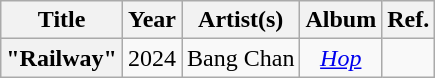<table class="wikitable plainrowheaders" style="text-align:center">
<tr>
<th scope="col">Title</th>
<th scope="col">Year</th>
<th scope="col">Artist(s)</th>
<th scope="col">Album</th>
<th scope="col">Ref.</th>
</tr>
<tr>
<th scope="row">"Railway"</th>
<td>2024</td>
<td>Bang Chan</td>
<td><em><a href='#'>Hop</a></em></td>
<td></td>
</tr>
</table>
